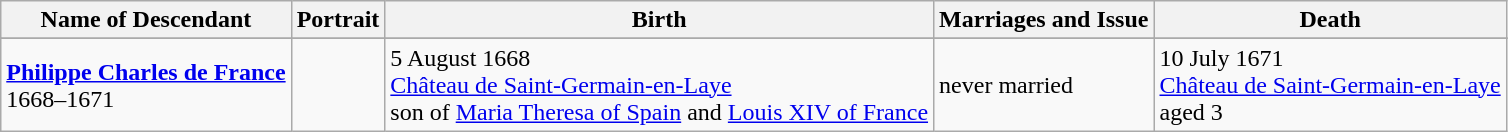<table class="wikitable">
<tr ->
<th>Name of Descendant</th>
<th>Portrait</th>
<th>Birth</th>
<th>Marriages and Issue</th>
<th>Death</th>
</tr>
<tr ->
</tr>
<tr>
<td><strong><a href='#'>Philippe Charles de France</a></strong><br>1668–1671</td>
<td></td>
<td>5 August 1668<br><a href='#'>Château de Saint-Germain-en-Laye</a><br>son of <a href='#'>Maria Theresa of Spain</a> and <a href='#'>Louis XIV of France</a></td>
<td>never married</td>
<td>10 July 1671<br><a href='#'>Château de Saint-Germain-en-Laye</a><br>aged 3</td>
</tr>
</table>
